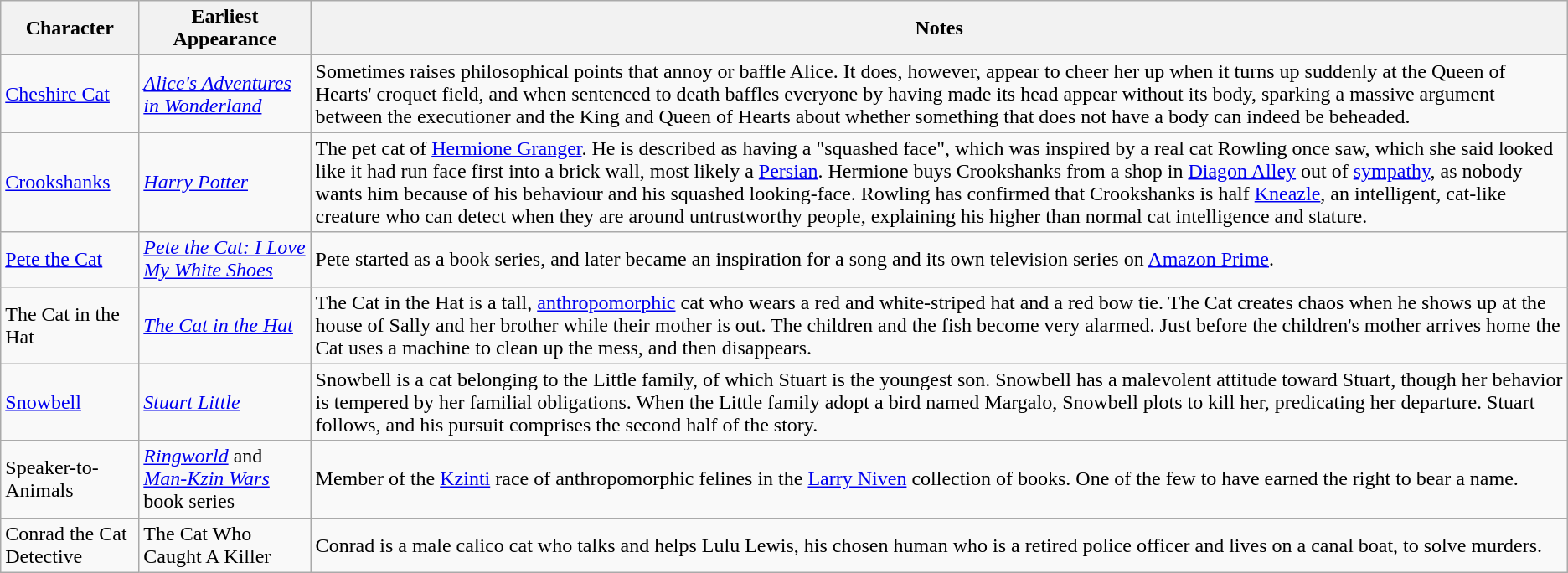<table class="wikitable sortable">
<tr>
<th>Character</th>
<th>Earliest Appearance</th>
<th>Notes</th>
</tr>
<tr>
<td><a href='#'>Cheshire Cat</a></td>
<td><em><a href='#'>Alice's Adventures in Wonderland</a></em></td>
<td>Sometimes raises philosophical points that annoy or baffle Alice. It does, however, appear to cheer her up when it turns up suddenly at the Queen of Hearts' croquet field, and when sentenced to death baffles everyone by having made its head appear without its body, sparking a massive argument between the executioner and the King and Queen of Hearts about whether something that does not have a body can indeed be beheaded.</td>
</tr>
<tr>
<td><a href='#'>Crookshanks</a></td>
<td><em><a href='#'>Harry Potter</a></em></td>
<td>The pet cat of <a href='#'>Hermione Granger</a>. He is described as having a "squashed face", which was inspired by a real cat Rowling once saw, which she said looked like it had run face first into a brick wall, most likely a <a href='#'>Persian</a>. Hermione buys Crookshanks from a shop in <a href='#'>Diagon Alley</a> out of <a href='#'>sympathy</a>, as nobody wants him because of his behaviour and his squashed looking-face. Rowling has confirmed that Crookshanks is half <a href='#'>Kneazle</a>, an intelligent, cat-like creature who can detect when they are around untrustworthy people, explaining his higher than normal cat intelligence and stature.</td>
</tr>
<tr>
<td><a href='#'>Pete the Cat</a></td>
<td><em><a href='#'>Pete the Cat: I Love My White Shoes</a></em></td>
<td>Pete started as a book series, and later became an inspiration for a song and its own television series on <a href='#'>Amazon Prime</a>.</td>
</tr>
<tr>
<td>The Cat in the Hat</td>
<td><em><a href='#'>The Cat in the Hat</a></em></td>
<td>The Cat in the Hat is a tall, <a href='#'>anthropomorphic</a> cat who wears a red and white-striped hat and a red bow tie. The Cat creates chaos when he shows up at the house of Sally and her brother while their mother is out. The children and the fish become very alarmed. Just before the children's mother arrives home the Cat uses a machine to clean up the mess, and then disappears.</td>
</tr>
<tr>
<td><a href='#'>Snowbell</a></td>
<td><em><a href='#'>Stuart Little</a></em></td>
<td>Snowbell is a cat belonging to the Little family, of which Stuart is the youngest son. Snowbell has a malevolent attitude toward Stuart, though her behavior is tempered by her familial obligations. When the Little family adopt a bird named Margalo, Snowbell plots to kill her, predicating her departure. Stuart follows, and his pursuit comprises the second half of the story.</td>
</tr>
<tr>
<td>Speaker-to-Animals</td>
<td><em><a href='#'>Ringworld</a></em> and <em><a href='#'>Man-Kzin Wars</a></em> book series</td>
<td>Member of the <a href='#'>Kzinti</a> race of anthropomorphic felines in the <a href='#'>Larry Niven</a> collection of books. One of the few to have earned the right to bear a name.</td>
</tr>
<tr>
<td>Conrad the Cat Detective</td>
<td>The Cat Who Caught A Killer</td>
<td>Conrad is a male calico cat who talks and helps Lulu Lewis, his chosen human who is a retired police officer and lives on a canal boat, to solve murders.</td>
</tr>
</table>
